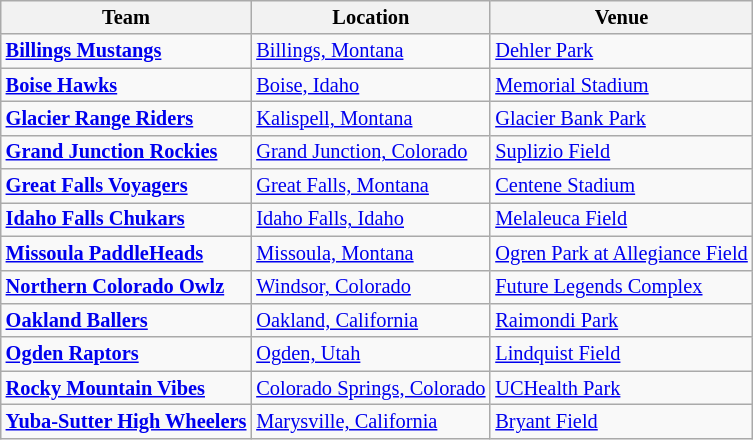<table class="wikitable" style="font-size:85%">
<tr>
<th>Team</th>
<th>Location</th>
<th>Venue</th>
</tr>
<tr>
<td><strong><a href='#'>Billings Mustangs</a></strong></td>
<td><a href='#'>Billings, Montana</a></td>
<td><a href='#'>Dehler Park</a></td>
</tr>
<tr>
<td><strong><a href='#'>Boise Hawks</a></strong></td>
<td><a href='#'>Boise, Idaho</a></td>
<td><a href='#'>Memorial Stadium</a></td>
</tr>
<tr>
<td><strong><a href='#'>Glacier Range Riders</a></strong></td>
<td><a href='#'>Kalispell, Montana</a></td>
<td><a href='#'>Glacier Bank Park</a></td>
</tr>
<tr>
<td><strong><a href='#'>Grand Junction Rockies</a></strong></td>
<td><a href='#'>Grand Junction, Colorado</a></td>
<td><a href='#'>Suplizio Field</a></td>
</tr>
<tr>
<td><strong><a href='#'>Great Falls Voyagers</a></strong></td>
<td><a href='#'>Great Falls, Montana</a></td>
<td><a href='#'>Centene Stadium</a></td>
</tr>
<tr>
<td><strong><a href='#'>Idaho Falls Chukars</a></strong></td>
<td><a href='#'>Idaho Falls, Idaho</a></td>
<td><a href='#'>Melaleuca Field</a></td>
</tr>
<tr>
<td><strong><a href='#'>Missoula PaddleHeads</a></strong></td>
<td><a href='#'>Missoula, Montana</a></td>
<td><a href='#'>Ogren Park at Allegiance Field</a></td>
</tr>
<tr>
<td><strong><a href='#'>Northern Colorado Owlz</a></strong></td>
<td><a href='#'>Windsor, Colorado</a></td>
<td><a href='#'>Future Legends Complex</a></td>
</tr>
<tr>
<td><strong><a href='#'>Oakland Ballers</a></strong></td>
<td><a href='#'>Oakland, California</a></td>
<td><a href='#'>Raimondi Park</a></td>
</tr>
<tr>
<td><strong><a href='#'>Ogden Raptors</a></strong></td>
<td><a href='#'>Ogden, Utah</a></td>
<td><a href='#'>Lindquist Field</a></td>
</tr>
<tr>
<td><strong><a href='#'>Rocky Mountain Vibes</a></strong></td>
<td><a href='#'>Colorado Springs, Colorado</a></td>
<td><a href='#'>UCHealth Park</a></td>
</tr>
<tr>
<td><strong><a href='#'>Yuba-Sutter High Wheelers</a></strong></td>
<td><a href='#'>Marysville, California</a></td>
<td><a href='#'>Bryant Field</a></td>
</tr>
</table>
